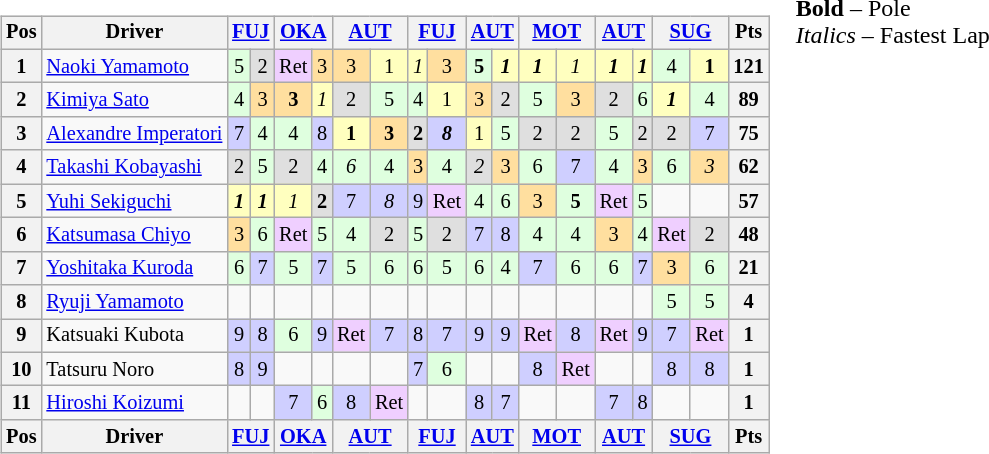<table>
<tr>
<td><br><table class="wikitable" style="font-size: 85%; text-align:center">
<tr valign="top">
<th valign="middle">Pos</th>
<th valign="middle">Driver</th>
<th colspan=2><a href='#'>FUJ</a></th>
<th colspan=2><a href='#'>OKA</a></th>
<th colspan=2><a href='#'>AUT</a></th>
<th colspan=2><a href='#'>FUJ</a></th>
<th colspan=2><a href='#'>AUT</a></th>
<th colspan=2><a href='#'>MOT</a></th>
<th colspan=2><a href='#'>AUT</a></th>
<th colspan=2><a href='#'>SUG</a></th>
<th valign="middle">Pts</th>
</tr>
<tr>
<th>1</th>
<td align=left> <a href='#'>Naoki Yamamoto</a></td>
<td style="background:#DFFFDF;">5</td>
<td style="background:#DFDFDF;">2</td>
<td style="background:#EFCFFF;">Ret</td>
<td style="background:#FFDF9F;">3</td>
<td style="background:#FFDF9F;">3</td>
<td style="background:#FFFFBF;">1</td>
<td style="background:#FFFFBF;"><em>1</em></td>
<td style="background:#FFDF9F;">3</td>
<td style="background:#DFFFDF;"><strong>5</strong></td>
<td style="background:#FFFFBF;"><strong><em>1</em></strong></td>
<td style="background:#FFFFBF;"><strong><em>1</em></strong></td>
<td style="background:#FFFFBF;"><em>1</em></td>
<td style="background:#FFFFBF;"><strong><em>1</em></strong></td>
<td style="background:#FFFFBF;"><strong><em>1</em></strong></td>
<td style="background:#DFFFDF;">4</td>
<td style="background:#FFFFBF;"><strong>1</strong></td>
<th>121</th>
</tr>
<tr>
<th>2</th>
<td align=left> <a href='#'>Kimiya Sato</a></td>
<td style="background:#DFFFDF;">4</td>
<td style="background:#FFDF9F;">3</td>
<td style="background:#FFDF9F;"><strong>3</strong></td>
<td style="background:#FFFFBF;"><em>1</em></td>
<td style="background:#DFDFDF;">2</td>
<td style="background:#DFFFDF;">5</td>
<td style="background:#DFFFDF;">4</td>
<td style="background:#FFFFBF;">1</td>
<td style="background:#FFDF9F;">3</td>
<td style="background:#DFDFDF;">2</td>
<td style="background:#DFFFDF;">5</td>
<td style="background:#FFDF9F;">3</td>
<td style="background:#DFDFDF;">2</td>
<td style="background:#DFFFDF;">6</td>
<td style="background:#FFFFBF;"><strong><em>1</em></strong></td>
<td style="background:#DFFFDF;">4</td>
<th>89</th>
</tr>
<tr>
<th>3</th>
<td align=left> <a href='#'>Alexandre Imperatori</a></td>
<td style="background:#CFCFFF;">7</td>
<td style="background:#DFFFDF;">4</td>
<td style="background:#DFFFDF;">4</td>
<td style="background:#CFCFFF;">8</td>
<td style="background:#FFFFBF;"><strong>1</strong></td>
<td style="background:#FFDF9F;"><strong>3</strong></td>
<td style="background:#DFDFDF;"><strong>2</strong></td>
<td style="background:#CFCFFF;"><strong><em>8</em></strong></td>
<td style="background:#FFFFBF;">1</td>
<td style="background:#DFFFDF;">5</td>
<td style="background:#DFDFDF;">2</td>
<td style="background:#DFDFDF;">2</td>
<td style="background:#DFFFDF;">5</td>
<td style="background:#DFDFDF;">2</td>
<td style="background:#DFDFDF;">2</td>
<td style="background:#CFCFFF;">7</td>
<th>75</th>
</tr>
<tr>
<th>4</th>
<td align=left> <a href='#'>Takashi Kobayashi</a></td>
<td style="background:#DFDFDF;">2</td>
<td style="background:#DFFFDF;">5</td>
<td style="background:#DFDFDF;">2</td>
<td style="background:#DFFFDF;">4</td>
<td style="background:#DFFFDF;"><em>6</em></td>
<td style="background:#DFFFDF;">4</td>
<td style="background:#FFDF9F;">3</td>
<td style="background:#DFFFDF;">4</td>
<td style="background:#DFDFDF;"><em>2</em></td>
<td style="background:#FFDF9F;">3</td>
<td style="background:#DFFFDF;">6</td>
<td style="background:#CFCFFF;">7</td>
<td style="background:#DFFFDF;">4</td>
<td style="background:#FFDF9F;">3</td>
<td style="background:#DFFFDF;">6</td>
<td style="background:#FFDF9F;"><em>3</em></td>
<th>62</th>
</tr>
<tr>
<th>5</th>
<td align=left> <a href='#'>Yuhi Sekiguchi</a></td>
<td style="background:#FFFFBF;"><strong><em>1</em></strong></td>
<td style="background:#FFFFBF;"><strong><em>1</em></strong></td>
<td style="background:#FFFFBF;"><em>1</em></td>
<td style="background:#DFDFDF;"><strong>2</strong></td>
<td style="background:#CFCFFF;">7</td>
<td style="background:#CFCFFF;"><em>8</em></td>
<td style="background:#CFCFFF;">9</td>
<td style="background:#EFCFFF;">Ret</td>
<td style="background:#DFFFDF;">4</td>
<td style="background:#DFFFDF;">6</td>
<td style="background:#FFDF9F;">3</td>
<td style="background:#DFFFDF;"><strong>5</strong></td>
<td style="background:#EFCFFF;">Ret</td>
<td style="background:#DFFFDF;">5</td>
<td></td>
<td></td>
<th>57</th>
</tr>
<tr>
<th>6</th>
<td align=left> <a href='#'>Katsumasa Chiyo</a></td>
<td style="background:#FFDF9F;">3</td>
<td style="background:#DFFFDF;">6</td>
<td style="background:#EFCFFF;">Ret</td>
<td style="background:#DFFFDF;">5</td>
<td style="background:#DFFFDF;">4</td>
<td style="background:#DFDFDF;">2</td>
<td style="background:#DFFFDF;">5</td>
<td style="background:#DFDFDF;">2</td>
<td style="background:#CFCFFF;">7</td>
<td style="background:#CFCFFF;">8</td>
<td style="background:#DFFFDF;">4</td>
<td style="background:#DFFFDF;">4</td>
<td style="background:#FFDF9F;">3</td>
<td style="background:#DFFFDF;">4</td>
<td style="background:#EFCFFF;">Ret</td>
<td style="background:#DFDFDF;">2</td>
<th>48</th>
</tr>
<tr>
<th>7</th>
<td align=left> <a href='#'>Yoshitaka Kuroda</a></td>
<td style="background:#DFFFDF;">6</td>
<td style="background:#CFCFFF;">7</td>
<td style="background:#DFFFDF;">5</td>
<td style="background:#CFCFFF;">7</td>
<td style="background:#DFFFDF;">5</td>
<td style="background:#DFFFDF;">6</td>
<td style="background:#DFFFDF;">6</td>
<td style="background:#DFFFDF;">5</td>
<td style="background:#DFFFDF;">6</td>
<td style="background:#DFFFDF;">4</td>
<td style="background:#CFCFFF;">7</td>
<td style="background:#DFFFDF;">6</td>
<td style="background:#DFFFDF;">6</td>
<td style="background:#CFCFFF;">7</td>
<td style="background:#FFDF9F;">3</td>
<td style="background:#DFFFDF;">6</td>
<th>21</th>
</tr>
<tr>
<th>8</th>
<td align=left> <a href='#'>Ryuji Yamamoto</a></td>
<td></td>
<td></td>
<td></td>
<td></td>
<td></td>
<td></td>
<td></td>
<td></td>
<td></td>
<td></td>
<td></td>
<td></td>
<td></td>
<td></td>
<td style="background:#DFFFDF;">5</td>
<td style="background:#DFFFDF;">5</td>
<th>4</th>
</tr>
<tr>
<th>9</th>
<td align=left> Katsuaki Kubota</td>
<td style="background:#CFCFFF;">9</td>
<td style="background:#CFCFFF;">8</td>
<td style="background:#DFFFDF;">6</td>
<td style="background:#CFCFFF;">9</td>
<td style="background:#EFCFFF;">Ret</td>
<td style="background:#CFCFFF;">7</td>
<td style="background:#CFCFFF;">8</td>
<td style="background:#CFCFFF;">7</td>
<td style="background:#CFCFFF;">9</td>
<td style="background:#CFCFFF;">9</td>
<td style="background:#EFCFFF;">Ret</td>
<td style="background:#CFCFFF;">8</td>
<td style="background:#EFCFFF;">Ret</td>
<td style="background:#CFCFFF;">9</td>
<td style="background:#CFCFFF;">7</td>
<td style="background:#EFCFFF;">Ret</td>
<th>1</th>
</tr>
<tr>
<th>10</th>
<td align=left> Tatsuru Noro</td>
<td style="background:#CFCFFF;">8</td>
<td style="background:#CFCFFF;">9</td>
<td></td>
<td></td>
<td></td>
<td></td>
<td style="background:#CFCFFF;">7</td>
<td style="background:#DFFFDF;">6</td>
<td></td>
<td></td>
<td style="background:#CFCFFF;">8</td>
<td style="background:#EFCFFF;">Ret</td>
<td></td>
<td></td>
<td style="background:#CFCFFF;">8</td>
<td style="background:#CFCFFF;">8</td>
<th>1</th>
</tr>
<tr>
<th>11</th>
<td align=left> <a href='#'>Hiroshi Koizumi</a></td>
<td></td>
<td></td>
<td style="background:#CFCFFF;">7</td>
<td style="background:#DFFFDF;">6</td>
<td style="background:#CFCFFF;">8</td>
<td style="background:#EFCFFF;">Ret</td>
<td></td>
<td></td>
<td style="background:#CFCFFF;">8</td>
<td style="background:#CFCFFF;">7</td>
<td></td>
<td></td>
<td style="background:#CFCFFF;">7</td>
<td style="background:#CFCFFF;">8</td>
<td></td>
<td></td>
<th>1</th>
</tr>
<tr valign="top">
<th valign="middle">Pos</th>
<th valign="middle">Driver</th>
<th colspan=2><a href='#'>FUJ</a></th>
<th colspan=2><a href='#'>OKA</a></th>
<th colspan=2><a href='#'>AUT</a></th>
<th colspan=2><a href='#'>FUJ</a></th>
<th colspan=2><a href='#'>AUT</a></th>
<th colspan=2><a href='#'>MOT</a></th>
<th colspan=2><a href='#'>AUT</a></th>
<th colspan=2><a href='#'>SUG</a></th>
<th valign="middle">Pts</th>
</tr>
</table>
</td>
<td valign="top"><br>
<span><strong>Bold</strong> – Pole<br><em>Italics</em> – Fastest Lap</span></td>
</tr>
</table>
